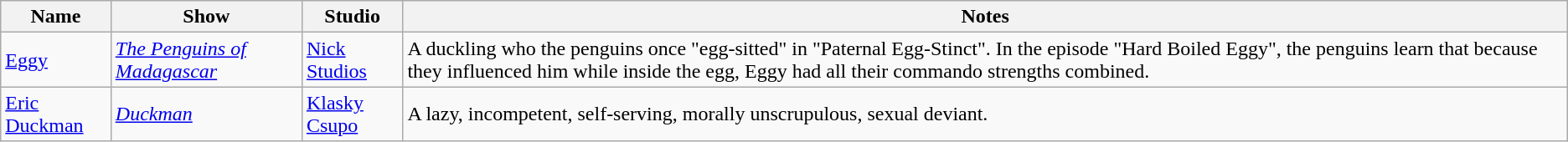<table class="wikitable sortable">
<tr>
<th>Name</th>
<th>Show</th>
<th>Studio</th>
<th>Notes</th>
</tr>
<tr>
<td><a href='#'>Eggy</a></td>
<td><em><a href='#'>The Penguins of Madagascar</a></em></td>
<td><a href='#'>Nick Studios</a></td>
<td>A duckling who the penguins once "egg-sitted" in "Paternal Egg-Stinct". In the episode "Hard Boiled Eggy", the penguins learn that because they influenced him while inside the egg, Eggy had all their commando strengths combined.</td>
</tr>
<tr>
<td><a href='#'>Eric Duckman</a></td>
<td><em><a href='#'>Duckman</a></em></td>
<td><a href='#'>Klasky Csupo</a></td>
<td>A lazy, incompetent, self-serving, morally unscrupulous, sexual deviant.</td>
</tr>
</table>
